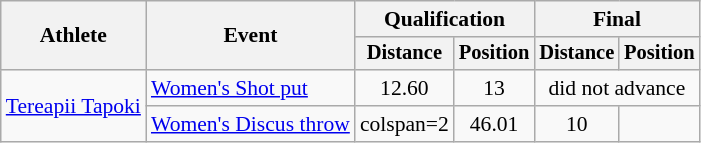<table class=wikitable style="font-size:90%">
<tr>
<th rowspan=2>Athlete</th>
<th rowspan=2>Event</th>
<th colspan=2>Qualification</th>
<th colspan=2>Final</th>
</tr>
<tr style="font-size:95%">
<th>Distance</th>
<th>Position</th>
<th>Distance</th>
<th>Position</th>
</tr>
<tr align=center>
<td align=left rowspan=2><a href='#'>Tereapii Tapoki</a></td>
<td align=left><a href='#'>Women's Shot put</a></td>
<td>12.60</td>
<td>13</td>
<td colspan=2>did not advance</td>
</tr>
<tr align=center>
<td align=left><a href='#'>Women's Discus throw</a></td>
<td>colspan=2 </td>
<td>46.01</td>
<td>10</td>
</tr>
</table>
